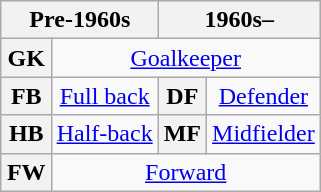<table class="wikitable plainrowheaders" style="text-align:center;margin-left:1em;float:right">
<tr>
<th colspan=2 scope=col>Pre-1960s</th>
<th colspan=2 scope=col>1960s–</th>
</tr>
<tr>
<th>GK</th>
<td colspan=3><a href='#'>Goalkeeper</a></td>
</tr>
<tr>
<th>FB</th>
<td><a href='#'>Full back</a></td>
<th>DF</th>
<td><a href='#'>Defender</a></td>
</tr>
<tr>
<th>HB</th>
<td><a href='#'>Half-back</a></td>
<th>MF</th>
<td><a href='#'>Midfielder</a></td>
</tr>
<tr>
<th>FW</th>
<td colspan=3><a href='#'>Forward</a><br></td>
</tr>
</table>
